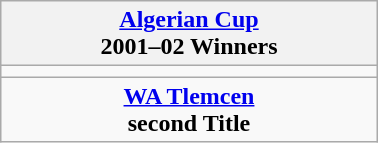<table class="wikitable" style="text-align: center; margin: 0 auto; width: 20%">
<tr>
<th><a href='#'>Algerian Cup</a><br>2001–02 Winners</th>
</tr>
<tr>
<td></td>
</tr>
<tr>
<td><strong><a href='#'>WA Tlemcen</a></strong><br><strong>second Title</strong></td>
</tr>
</table>
